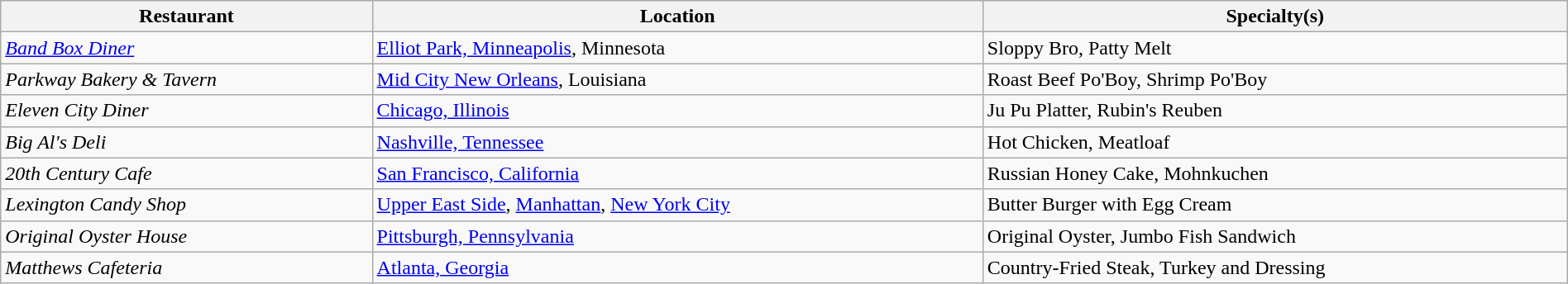<table class="wikitable" style="width:100%;">
<tr>
<th>Restaurant</th>
<th>Location</th>
<th>Specialty(s)</th>
</tr>
<tr>
<td><em><a href='#'>Band Box Diner</a></em></td>
<td><a href='#'>Elliot Park, Minneapolis</a>, Minnesota</td>
<td>Sloppy Bro, Patty Melt</td>
</tr>
<tr>
<td><em>Parkway Bakery & Tavern</em></td>
<td><a href='#'>Mid City New Orleans</a>, Louisiana</td>
<td>Roast Beef Po'Boy, Shrimp Po'Boy</td>
</tr>
<tr>
<td><em>Eleven City Diner</em></td>
<td><a href='#'>Chicago, Illinois</a></td>
<td>Ju Pu Platter, Rubin's Reuben</td>
</tr>
<tr>
<td><em>Big Al's Deli</em></td>
<td><a href='#'>Nashville, Tennessee</a></td>
<td>Hot Chicken, Meatloaf</td>
</tr>
<tr>
<td><em>20th Century Cafe</em></td>
<td><a href='#'>San Francisco, California</a></td>
<td>Russian Honey Cake, Mohnkuchen</td>
</tr>
<tr>
<td><em>Lexington Candy Shop</em></td>
<td><a href='#'>Upper East Side</a>, <a href='#'>Manhattan</a>, <a href='#'>New York City</a></td>
<td>Butter Burger with Egg Cream</td>
</tr>
<tr>
<td><em>Original Oyster House</em></td>
<td><a href='#'>Pittsburgh, Pennsylvania</a></td>
<td>Original Oyster, Jumbo Fish Sandwich</td>
</tr>
<tr>
<td><em>Matthews Cafeteria</em></td>
<td><a href='#'>Atlanta, Georgia</a></td>
<td>Country-Fried Steak, Turkey and Dressing</td>
</tr>
</table>
